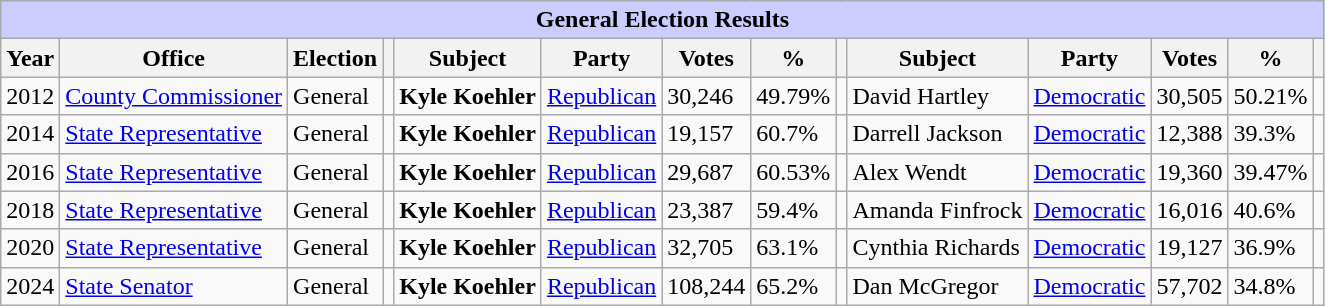<table class="wikitable collapsible">
<tr bgcolor="#cccccc">
<th colspan="24" style="background: #ccccff;">General Election Results</th>
</tr>
<tr>
<th><strong>Year</strong></th>
<th><strong>Office</strong></th>
<th><strong>Election</strong></th>
<th></th>
<th><strong>Subject</strong></th>
<th><strong>Party</strong></th>
<th><strong>Votes</strong></th>
<th><strong>%</strong></th>
<th></th>
<th><strong>Subject</strong></th>
<th><strong>Party</strong></th>
<th><strong>Votes</strong></th>
<th><strong>%</strong></th>
<th></th>
</tr>
<tr>
<td>2012</td>
<td><a href='#'>County Commissioner</a></td>
<td>General</td>
<td></td>
<td><strong>Kyle Koehler</strong></td>
<td><a href='#'>Republican</a></td>
<td>30,246</td>
<td>49.79%</td>
<td></td>
<td>David Hartley</td>
<td><a href='#'>Democratic</a></td>
<td>30,505</td>
<td>50.21%</td>
<td></td>
</tr>
<tr>
<td>2014</td>
<td><a href='#'>State Representative</a></td>
<td>General</td>
<td></td>
<td><strong>Kyle Koehler</strong></td>
<td><a href='#'>Republican</a></td>
<td>19,157</td>
<td>60.7%</td>
<td></td>
<td>Darrell Jackson</td>
<td><a href='#'>Democratic</a></td>
<td>12,388</td>
<td>39.3%</td>
<td></td>
</tr>
<tr>
<td>2016</td>
<td><a href='#'>State Representative</a></td>
<td>General</td>
<td></td>
<td><strong>Kyle Koehler</strong></td>
<td><a href='#'>Republican</a></td>
<td>29,687</td>
<td>60.53%</td>
<td></td>
<td>Alex Wendt</td>
<td><a href='#'>Democratic</a></td>
<td>19,360</td>
<td>39.47%</td>
<td></td>
</tr>
<tr>
<td>2018</td>
<td><a href='#'>State Representative</a></td>
<td>General</td>
<td></td>
<td><strong>Kyle Koehler</strong></td>
<td><a href='#'>Republican</a></td>
<td>23,387</td>
<td>59.4%</td>
<td></td>
<td>Amanda Finfrock</td>
<td><a href='#'>Democratic</a></td>
<td>16,016</td>
<td>40.6%</td>
<td></td>
</tr>
<tr>
<td>2020</td>
<td><a href='#'>State Representative</a></td>
<td>General</td>
<td></td>
<td><strong>Kyle Koehler</strong></td>
<td><a href='#'>Republican</a></td>
<td>32,705</td>
<td>63.1%</td>
<td></td>
<td>Cynthia Richards</td>
<td><a href='#'>Democratic</a></td>
<td>19,127</td>
<td>36.9%</td>
<td></td>
</tr>
<tr>
<td>2024</td>
<td><a href='#'>State Senator</a></td>
<td>General</td>
<td></td>
<td><strong>Kyle Koehler</strong></td>
<td><a href='#'>Republican</a></td>
<td>108,244</td>
<td>65.2%</td>
<td></td>
<td>Dan McGregor</td>
<td><a href='#'>Democratic</a></td>
<td>57,702</td>
<td>34.8%</td>
<td></td>
</tr>
</table>
